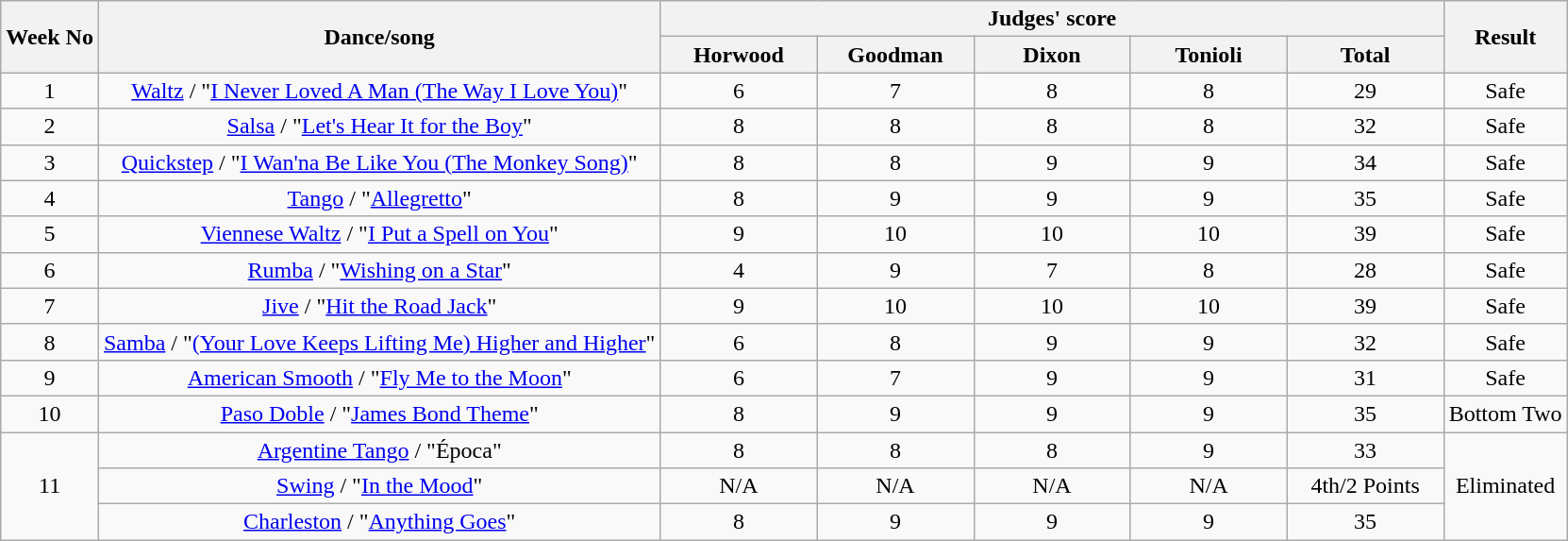<table class="wikitable" style="text-align:center;">
<tr>
<th rowspan="2">Week No</th>
<th rowspan="2">Dance/song</th>
<th colspan="5">Judges' score</th>
<th rowspan="2">Result</th>
</tr>
<tr>
<th style="width:10%;">Horwood</th>
<th style="width:10%;">Goodman</th>
<th style="width:10%;">Dixon</th>
<th style="width:10%;">Tonioli</th>
<th style="width:10%;">Total</th>
</tr>
<tr>
<td>1</td>
<td><a href='#'>Waltz</a> / "<a href='#'>I Never Loved A Man (The Way I Love You)</a>"</td>
<td>6</td>
<td>7</td>
<td>8</td>
<td>8</td>
<td>29</td>
<td>Safe</td>
</tr>
<tr>
<td>2</td>
<td><a href='#'>Salsa</a> / "<a href='#'>Let's Hear It for the Boy</a>"</td>
<td>8</td>
<td>8</td>
<td>8</td>
<td>8</td>
<td>32</td>
<td>Safe</td>
</tr>
<tr>
<td>3</td>
<td><a href='#'>Quickstep</a> / "<a href='#'>I Wan'na Be Like You (The Monkey Song)</a>"</td>
<td>8</td>
<td>8</td>
<td>9</td>
<td>9</td>
<td>34</td>
<td>Safe</td>
</tr>
<tr>
<td>4</td>
<td><a href='#'>Tango</a> / "<a href='#'>Allegretto</a>"</td>
<td>8</td>
<td>9</td>
<td>9</td>
<td>9</td>
<td>35</td>
<td>Safe</td>
</tr>
<tr>
<td>5</td>
<td><a href='#'>Viennese Waltz</a> / "<a href='#'>I Put a Spell on You</a>"</td>
<td>9</td>
<td>10</td>
<td>10</td>
<td>10</td>
<td>39</td>
<td>Safe</td>
</tr>
<tr>
<td>6</td>
<td><a href='#'>Rumba</a> / "<a href='#'>Wishing on a Star</a>"</td>
<td>4</td>
<td>9</td>
<td>7</td>
<td>8</td>
<td>28</td>
<td>Safe</td>
</tr>
<tr>
<td>7</td>
<td><a href='#'>Jive</a> / "<a href='#'>Hit the Road Jack</a>"</td>
<td>9</td>
<td>10</td>
<td>10</td>
<td>10</td>
<td>39</td>
<td>Safe</td>
</tr>
<tr>
<td>8</td>
<td><a href='#'>Samba</a> / "<a href='#'>(Your Love Keeps Lifting Me) Higher and Higher</a>"</td>
<td>6</td>
<td>8</td>
<td>9</td>
<td>9</td>
<td>32</td>
<td>Safe</td>
</tr>
<tr>
<td>9</td>
<td><a href='#'>American Smooth</a> / "<a href='#'>Fly Me to the Moon</a>"</td>
<td>6</td>
<td>7</td>
<td>9</td>
<td>9</td>
<td>31</td>
<td>Safe</td>
</tr>
<tr>
<td>10</td>
<td><a href='#'>Paso Doble</a> / "<a href='#'>James Bond Theme</a>"</td>
<td>8</td>
<td>9</td>
<td>9</td>
<td>9</td>
<td>35</td>
<td>Bottom Two</td>
</tr>
<tr>
<td rowspan="3">11</td>
<td><a href='#'>Argentine Tango</a> / "Época"</td>
<td>8</td>
<td>8</td>
<td>8</td>
<td>9</td>
<td>33</td>
<td rowspan="3">Eliminated</td>
</tr>
<tr>
<td><a href='#'>Swing</a> / "<a href='#'>In the Mood</a>"</td>
<td>N/A</td>
<td>N/A</td>
<td>N/A</td>
<td>N/A</td>
<td>4th/2 Points</td>
</tr>
<tr>
<td><a href='#'>Charleston</a> / "<a href='#'>Anything Goes</a>"</td>
<td>8</td>
<td>9</td>
<td>9</td>
<td>9</td>
<td>35</td>
</tr>
</table>
